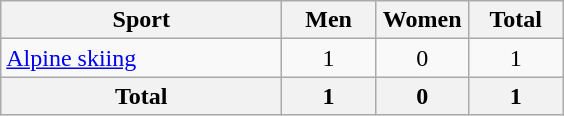<table class="wikitable sortable" style="text-align:center;">
<tr>
<th width=180>Sport</th>
<th width=55>Men</th>
<th width=55>Women</th>
<th width=55>Total</th>
</tr>
<tr>
<td align=left><a href='#'>Alpine skiing</a></td>
<td>1</td>
<td>0</td>
<td>1</td>
</tr>
<tr>
<th>Total</th>
<th>1</th>
<th>0</th>
<th>1</th>
</tr>
</table>
